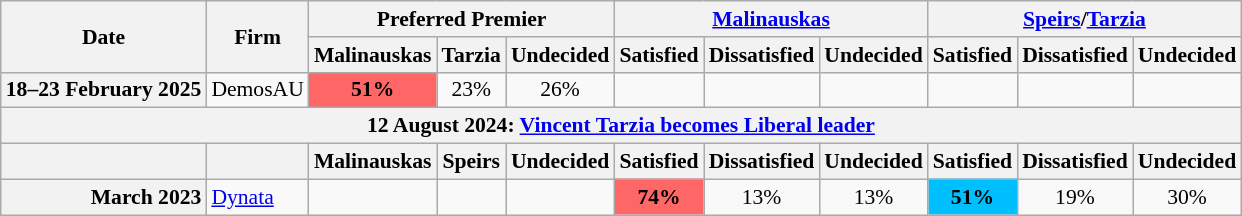<table class="nowrap wikitable tpl-blanktable" style=text-align:center;font-size:90%>
<tr>
<th rowspan=2>Date</th>
<th rowspan=2>Firm</th>
<th colspan=3>Preferred Premier</th>
<th colspan=3><a href='#'>Malinauskas</a></th>
<th colspan=3><a href='#'>Speirs</a>/<a href='#'>Tarzia</a></th>
</tr>
<tr>
<th>Malinauskas</th>
<th>Tarzia</th>
<th>Undecided</th>
<th>Satisfied</th>
<th>Dissatisfied</th>
<th>Undecided</th>
<th>Satisfied</th>
<th>Dissatisfied</th>
<th>Undecided</th>
</tr>
<tr>
<th style=text-align:right>18–23 February 2025</th>
<td style="text-align:left;">DemosAU</td>
<th style="background:#f66;">51%</th>
<td>23%</td>
<td>26%</td>
<td></td>
<td></td>
<td></td>
<td></td>
<td></td>
<td></td>
</tr>
<tr>
<th colspan="11">12 August 2024: <a href='#'>Vincent Tarzia becomes Liberal leader</a></th>
</tr>
<tr>
<th></th>
<th></th>
<th>Malinauskas</th>
<th>Speirs</th>
<th>Undecided</th>
<th>Satisfied</th>
<th>Dissatisfied</th>
<th>Undecided</th>
<th>Satisfied</th>
<th>Dissatisfied</th>
<th>Undecided</th>
</tr>
<tr>
<th style=text-align:right>March 2023</th>
<td style="text-align:left;"><a href='#'>Dynata</a></td>
<td></td>
<td></td>
<td></td>
<th style="background:#f66;">74%</th>
<td>13%</td>
<td>13%</td>
<th style="background:#00bfff;">51%</th>
<td>19%</td>
<td>30%</td>
</tr>
</table>
